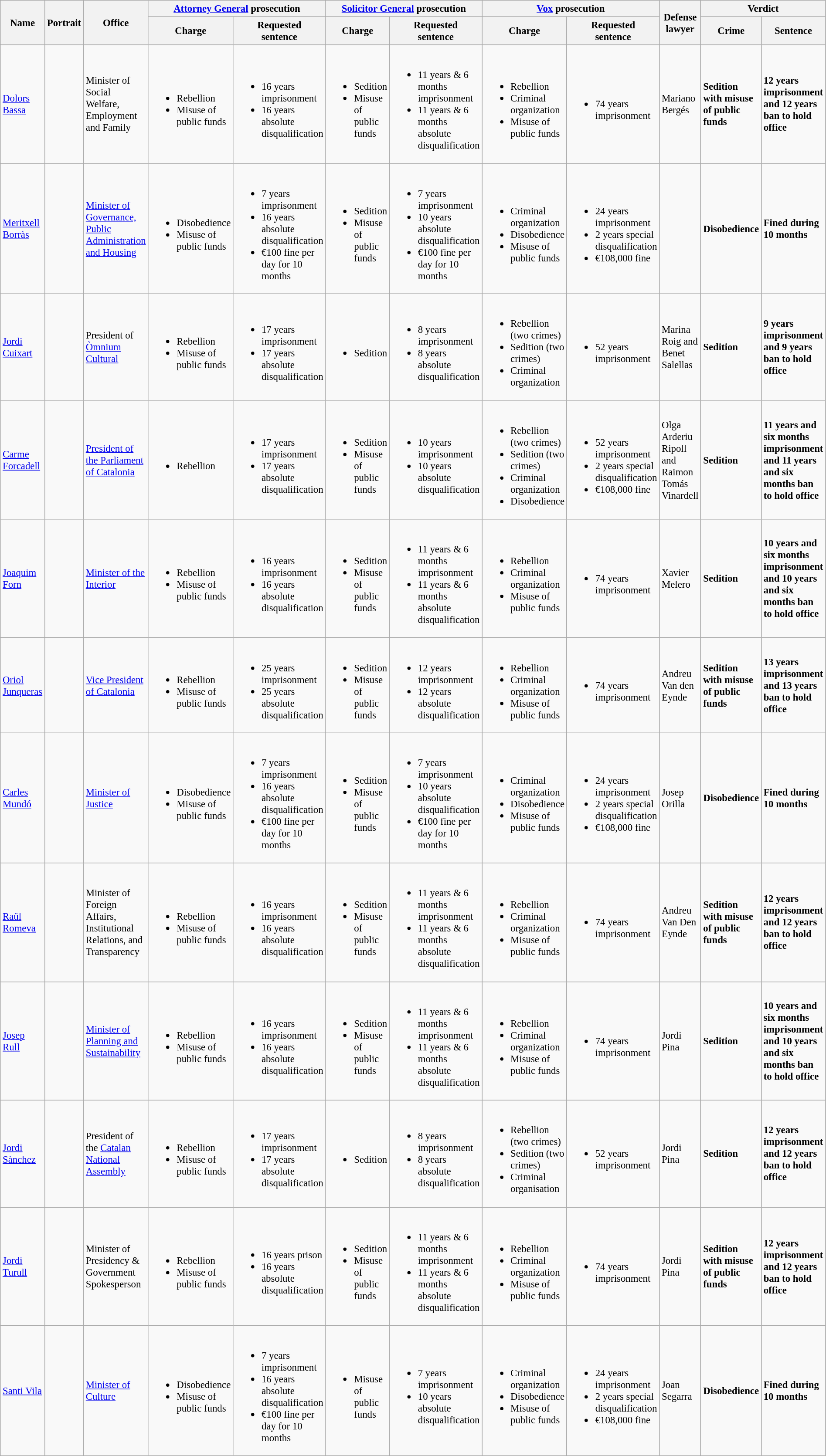<table class="wikitable plainrowheaders sortable" style="font-size:95%; text-align:left">
<tr>
<th rowspan=2>Name</th>
<th rowspan=2>Portrait</th>
<th rowspan=2>Office</th>
<th colspan=2><a href='#'>Attorney General</a> prosecution</th>
<th colspan=2><a href='#'>Solicitor General</a> prosecution</th>
<th colspan=2><a href='#'>Vox</a> prosecution</th>
<th rowspan=2>Defense lawyer</th>
<th colspan=2>Verdict</th>
</tr>
<tr>
<th>Charge</th>
<th>Requested<br>sentence</th>
<th>Charge</th>
<th>Requested<br>sentence</th>
<th>Charge</th>
<th>Requested<br>sentence</th>
<th>Crime</th>
<th>Sentence</th>
</tr>
<tr>
<td><a href='#'>Dolors Bassa</a></td>
<td></td>
<td>Minister of Social Welfare, Employment and Family</td>
<td><br><ul><li>Rebellion</li><li>Misuse of public funds</li></ul></td>
<td><br><ul><li>16 years imprisonment</li><li>16 years absolute disqualification</li></ul></td>
<td><br><ul><li>Sedition</li><li>Misuse of public funds</li></ul></td>
<td><br><ul><li>11 years & 6 months imprisonment</li><li>11 years & 6 months absolute disqualification</li></ul></td>
<td><br><ul><li>Rebellion</li><li>Criminal organization</li><li>Misuse of public funds</li></ul></td>
<td><br><ul><li>74 years imprisonment</li></ul></td>
<td>Mariano Bergés</td>
<td><strong>Sedition with misuse of public funds</strong></td>
<td><strong>12 years imprisonment and 12 years ban to hold office</strong></td>
</tr>
<tr>
<td><a href='#'>Meritxell Borràs</a></td>
<td></td>
<td><a href='#'>Minister of Governance, Public Administration and Housing</a></td>
<td><br><ul><li>Disobedience</li><li>Misuse of public funds</li></ul></td>
<td><br><ul><li>7 years imprisonment</li><li>16 years absolute disqualification</li><li>€100 fine per day for 10 months</li></ul></td>
<td><br><ul><li>Sedition</li><li>Misuse of public funds</li></ul></td>
<td><br><ul><li>7 years imprisonment</li><li>10 years absolute disqualification</li><li>€100 fine per day for 10 months</li></ul></td>
<td><br><ul><li>Criminal organization</li><li>Disobedience</li><li>Misuse of public funds</li></ul></td>
<td><br><ul><li>24 years imprisonment</li><li>2 years special disqualification</li><li>€108,000 fine</li></ul></td>
<td></td>
<td><strong>Disobedience</strong></td>
<td><strong>Fined during 10 months</strong></td>
</tr>
<tr>
<td><a href='#'>Jordi Cuixart</a></td>
<td></td>
<td>President of <a href='#'>Òmnium Cultural</a></td>
<td><br><ul><li>Rebellion</li><li>Misuse of public funds</li></ul></td>
<td><br><ul><li>17 years imprisonment</li><li>17 years absolute disqualification</li></ul></td>
<td><br><ul><li>Sedition</li></ul></td>
<td><br><ul><li>8 years imprisonment</li><li>8 years absolute disqualification</li></ul></td>
<td><br><ul><li>Rebellion (two crimes)</li><li>Sedition (two crimes)</li><li>Criminal organization</li></ul></td>
<td><br><ul><li>52 years imprisonment</li></ul></td>
<td>Marina Roig and Benet Salellas</td>
<td><strong>Sedition</strong></td>
<td><strong>9 years imprisonment and 9 years ban to hold office</strong></td>
</tr>
<tr>
<td><a href='#'>Carme Forcadell</a></td>
<td></td>
<td><a href='#'>President of the Parliament of Catalonia</a></td>
<td><br><ul><li>Rebellion</li></ul></td>
<td><br><ul><li>17 years imprisonment</li><li>17 years absolute disqualification</li></ul></td>
<td><br><ul><li>Sedition</li><li>Misuse of public funds</li></ul></td>
<td><br><ul><li>10 years imprisonment</li><li>10 years absolute disqualification</li></ul></td>
<td><br><ul><li>Rebellion (two crimes)</li><li>Sedition (two crimes)</li><li>Criminal organization</li><li>Disobedience</li></ul></td>
<td><br><ul><li>52 years imprisonment</li><li>2 years special disqualification</li><li>€108,000 fine</li></ul></td>
<td>Olga Arderiu Ripoll and Raimon Tomás Vinardell</td>
<td><strong>Sedition</strong></td>
<td><strong>11 years and six months imprisonment and 11 years and six months ban to hold office</strong></td>
</tr>
<tr>
<td><a href='#'>Joaquim Forn</a></td>
<td></td>
<td><a href='#'>Minister of the Interior</a></td>
<td><br><ul><li>Rebellion</li><li>Misuse of public funds</li></ul></td>
<td><br><ul><li>16 years imprisonment</li><li>16 years absolute disqualification</li></ul></td>
<td><br><ul><li>Sedition</li><li>Misuse of public funds</li></ul></td>
<td><br><ul><li>11 years & 6 months imprisonment</li><li>11 years & 6 months absolute disqualification</li></ul></td>
<td><br><ul><li>Rebellion</li><li>Criminal organization</li><li>Misuse of public funds</li></ul></td>
<td><br><ul><li>74 years imprisonment</li></ul></td>
<td>Xavier Melero</td>
<td><strong>Sedition</strong></td>
<td><strong>10 years and six months imprisonment and 10 years and six months ban to hold office</strong></td>
</tr>
<tr>
<td><a href='#'>Oriol Junqueras</a></td>
<td></td>
<td><a href='#'>Vice President of Catalonia</a></td>
<td><br><ul><li>Rebellion</li><li>Misuse of public funds</li></ul></td>
<td><br><ul><li>25 years imprisonment</li><li>25 years absolute disqualification</li></ul></td>
<td><br><ul><li>Sedition</li><li>Misuse of public funds</li></ul></td>
<td><br><ul><li>12 years imprisonment</li><li>12 years absolute disqualification</li></ul></td>
<td><br><ul><li>Rebellion</li><li>Criminal organization</li><li>Misuse of public funds</li></ul></td>
<td><br><ul><li>74 years imprisonment</li></ul></td>
<td>Andreu Van den Eynde</td>
<td><strong>Sedition with misuse of public funds</strong></td>
<td><strong>13 years imprisonment and 13 years ban to hold office</strong></td>
</tr>
<tr>
<td><a href='#'>Carles Mundó</a></td>
<td></td>
<td><a href='#'>Minister of Justice</a></td>
<td><br><ul><li>Disobedience</li><li>Misuse of public funds</li></ul></td>
<td><br><ul><li>7 years imprisonment</li><li>16 years absolute disqualification</li><li>€100 fine per day for 10 months</li></ul></td>
<td><br><ul><li>Sedition</li><li>Misuse of public funds</li></ul></td>
<td><br><ul><li>7 years imprisonment</li><li>10 years absolute disqualification</li><li>€100 fine per day for 10 months</li></ul></td>
<td><br><ul><li>Criminal organization</li><li>Disobedience</li><li>Misuse of public funds</li></ul></td>
<td><br><ul><li>24 years imprisonment</li><li>2 years special disqualification</li><li>€108,000 fine</li></ul></td>
<td>Josep Orilla</td>
<td><strong>Disobedience</strong></td>
<td><strong>Fined during 10 months</strong></td>
</tr>
<tr>
<td><a href='#'>Raül Romeva</a></td>
<td></td>
<td>Minister of Foreign Affairs, Institutional Relations, and Transparency</td>
<td><br><ul><li>Rebellion</li><li>Misuse of public funds</li></ul></td>
<td><br><ul><li>16 years imprisonment</li><li>16 years absolute disqualification</li></ul></td>
<td><br><ul><li>Sedition</li><li>Misuse of public funds</li></ul></td>
<td><br><ul><li>11 years & 6 months imprisonment</li><li>11 years & 6 months absolute disqualification</li></ul></td>
<td><br><ul><li>Rebellion</li><li>Criminal organization</li><li>Misuse of public funds</li></ul></td>
<td><br><ul><li>74 years imprisonment</li></ul></td>
<td>Andreu Van Den Eynde</td>
<td><strong>Sedition with misuse of public funds</strong></td>
<td><strong>12 years imprisonment and 12 years ban to hold office</strong></td>
</tr>
<tr>
<td><a href='#'>Josep Rull</a></td>
<td></td>
<td><a href='#'>Minister of Planning and Sustainability</a></td>
<td><br><ul><li>Rebellion</li><li>Misuse of public funds</li></ul></td>
<td><br><ul><li>16 years imprisonment</li><li>16 years absolute disqualification</li></ul></td>
<td><br><ul><li>Sedition</li><li>Misuse of public funds</li></ul></td>
<td><br><ul><li>11 years & 6 months imprisonment</li><li>11 years & 6 months absolute disqualification</li></ul></td>
<td><br><ul><li>Rebellion</li><li>Criminal organization</li><li>Misuse of public funds</li></ul></td>
<td><br><ul><li>74 years imprisonment</li></ul></td>
<td>Jordi Pina</td>
<td><strong>Sedition</strong></td>
<td><strong>10 years and six months imprisonment and 10 years and six months ban to hold office</strong></td>
</tr>
<tr>
<td><a href='#'>Jordi Sànchez</a></td>
<td></td>
<td>President of the <a href='#'>Catalan National Assembly</a></td>
<td><br><ul><li>Rebellion</li><li>Misuse of public funds</li></ul></td>
<td><br><ul><li>17 years imprisonment</li><li>17 years absolute disqualification</li></ul></td>
<td><br><ul><li>Sedition</li></ul></td>
<td><br><ul><li>8 years imprisonment</li><li>8 years absolute disqualification</li></ul></td>
<td><br><ul><li>Rebellion (two crimes)</li><li>Sedition (two crimes)</li><li>Criminal organisation</li></ul></td>
<td><br><ul><li>52 years imprisonment</li></ul></td>
<td>Jordi Pina</td>
<td><strong>Sedition</strong></td>
<td><strong>12 years imprisonment and 12 years ban to hold office</strong></td>
</tr>
<tr>
<td><a href='#'>Jordi Turull</a></td>
<td></td>
<td>Minister of Presidency & Government Spokesperson</td>
<td><br><ul><li>Rebellion</li><li>Misuse of public funds</li></ul></td>
<td><br><ul><li>16 years prison</li><li>16 years absolute disqualification</li></ul></td>
<td><br><ul><li>Sedition</li><li>Misuse of public funds</li></ul></td>
<td><br><ul><li>11 years & 6 months imprisonment</li><li>11 years & 6 months absolute disqualification</li></ul></td>
<td><br><ul><li>Rebellion</li><li>Criminal organization</li><li>Misuse of public funds</li></ul></td>
<td><br><ul><li>74 years imprisonment</li></ul></td>
<td>Jordi Pina</td>
<td><strong>Sedition with misuse of public funds</strong></td>
<td><strong>12 years imprisonment and 12 years ban to hold office</strong></td>
</tr>
<tr>
<td><a href='#'>Santi Vila</a></td>
<td></td>
<td><a href='#'>Minister of Culture</a></td>
<td><br><ul><li>Disobedience</li><li>Misuse of public funds</li></ul></td>
<td><br><ul><li>7 years imprisonment</li><li>16 years absolute disqualification</li><li>€100 fine per day for 10 months</li></ul></td>
<td><br><ul><li>Misuse of public funds</li></ul></td>
<td><br><ul><li>7 years imprisonment</li><li>10 years absolute disqualification</li></ul></td>
<td><br><ul><li>Criminal organization</li><li>Disobedience</li><li>Misuse of public funds</li></ul></td>
<td><br><ul><li>24 years imprisonment</li><li>2 years special disqualification</li><li>€108,000 fine</li></ul></td>
<td>Joan Segarra</td>
<td><strong>Disobedience</strong></td>
<td><strong>Fined during 10 months</strong></td>
</tr>
</table>
